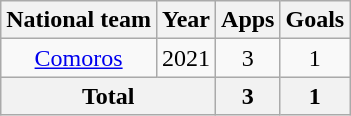<table class="wikitable" style="text-align:center">
<tr>
<th>National team</th>
<th>Year</th>
<th>Apps</th>
<th>Goals</th>
</tr>
<tr>
<td rowspan="1"><a href='#'>Comoros</a></td>
<td>2021</td>
<td>3</td>
<td>1</td>
</tr>
<tr>
<th colspan="2">Total</th>
<th>3</th>
<th>1</th>
</tr>
</table>
